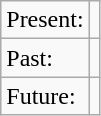<table class="wikitable">
<tr>
<td>Present:</td>
<td></td>
</tr>
<tr>
<td>Past:</td>
<td></td>
</tr>
<tr>
<td>Future:</td>
<td></td>
</tr>
</table>
